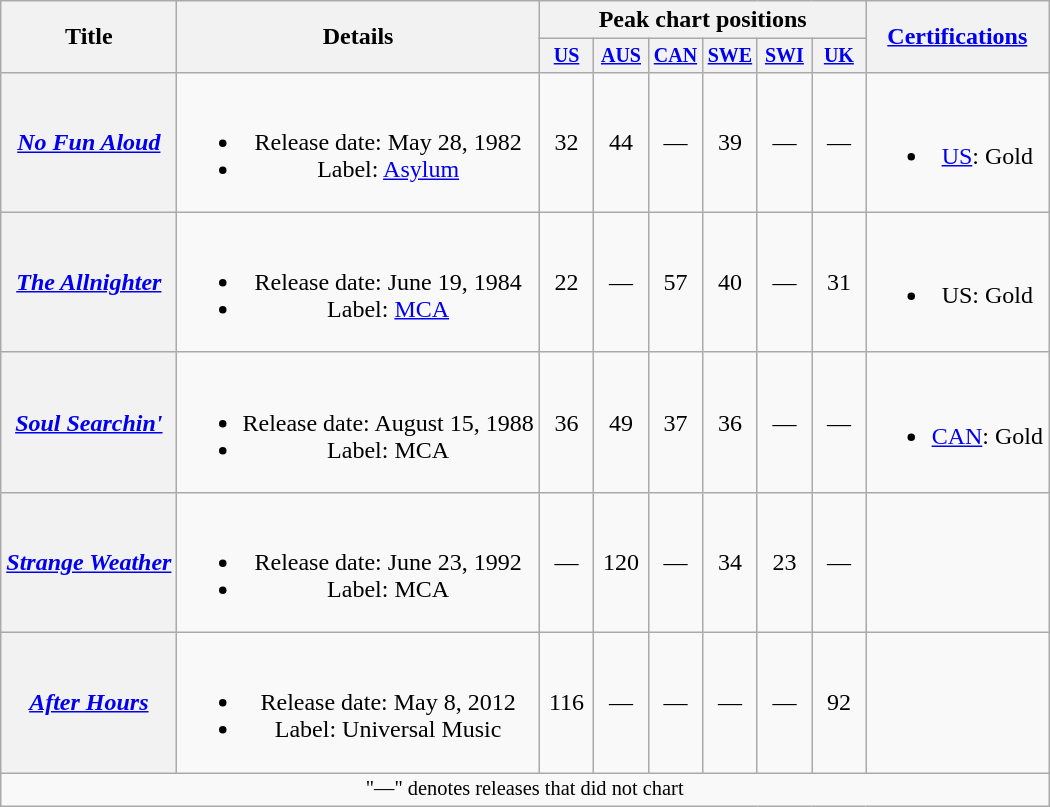<table class="wikitable plainrowheaders" style="text-align:center;">
<tr>
<th rowspan="2">Title</th>
<th rowspan="2">Details</th>
<th colspan="6">Peak chart positions</th>
<th rowspan="2"><a href='#'>Certifications</a></th>
</tr>
<tr style="font-size:smaller;">
<th style="width:30px;"><a href='#'>US</a><br></th>
<th style="width:30px;"><a href='#'>AUS</a><br></th>
<th style="width:30px;"><a href='#'>CAN</a><br></th>
<th style="width:30px;"><a href='#'>SWE</a><br></th>
<th style="width:30px;"><a href='#'>SWI</a><br></th>
<th style="width:30px;"><a href='#'>UK</a><br></th>
</tr>
<tr>
<th scope="row"><em><a href='#'>No Fun Aloud</a></em></th>
<td><br><ul><li>Release date: May 28, 1982</li><li>Label: <a href='#'>Asylum</a></li></ul></td>
<td>32</td>
<td>44</td>
<td>—</td>
<td>39</td>
<td>—</td>
<td>—</td>
<td><br><ul><li><a href='#'>US</a>: Gold</li></ul></td>
</tr>
<tr>
<th scope="row"><em><a href='#'>The Allnighter</a></em></th>
<td><br><ul><li>Release date: June 19, 1984</li><li>Label: <a href='#'>MCA</a></li></ul></td>
<td>22</td>
<td>—</td>
<td>57</td>
<td>40</td>
<td>—</td>
<td>31</td>
<td><br><ul><li>US: Gold</li></ul></td>
</tr>
<tr>
<th scope="row"><em><a href='#'>Soul Searchin'</a></em></th>
<td><br><ul><li>Release date: August 15, 1988</li><li>Label: MCA</li></ul></td>
<td>36</td>
<td>49</td>
<td>37</td>
<td>36</td>
<td>—</td>
<td>—</td>
<td><br><ul><li><a href='#'>CAN</a>: Gold</li></ul></td>
</tr>
<tr>
<th scope="row"><em><a href='#'>Strange Weather</a></em></th>
<td><br><ul><li>Release date: June 23, 1992</li><li>Label: MCA</li></ul></td>
<td>—</td>
<td>120</td>
<td>—</td>
<td>34</td>
<td>23</td>
<td>—</td>
<td></td>
</tr>
<tr>
<th scope="row"><em><a href='#'>After Hours</a></em></th>
<td><br><ul><li>Release date: May 8, 2012</li><li>Label: Universal Music</li></ul></td>
<td>116</td>
<td>—</td>
<td>—</td>
<td>—</td>
<td>—</td>
<td>92</td>
<td></td>
</tr>
<tr>
<td colspan="10" style="font-size:85%">"—" denotes releases that did not chart</td>
</tr>
</table>
